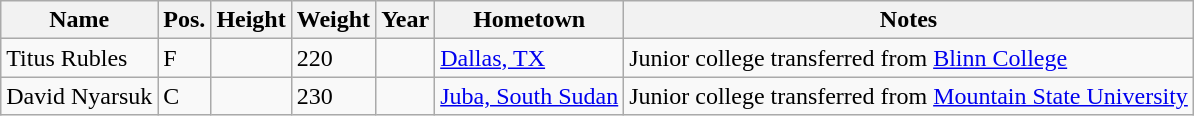<table class="wikitable sortable" border="1">
<tr>
<th>Name</th>
<th>Pos.</th>
<th>Height</th>
<th>Weight</th>
<th>Year</th>
<th>Hometown</th>
<th class="unsortable">Notes</th>
</tr>
<tr>
<td>Titus Rubles</td>
<td>F</td>
<td></td>
<td>220</td>
<td></td>
<td><a href='#'>Dallas, TX</a></td>
<td>Junior college transferred from <a href='#'>Blinn College</a></td>
</tr>
<tr>
<td>David Nyarsuk</td>
<td>C</td>
<td></td>
<td>230</td>
<td></td>
<td><a href='#'>Juba, South Sudan</a></td>
<td>Junior college transferred from <a href='#'>Mountain State University</a></td>
</tr>
</table>
